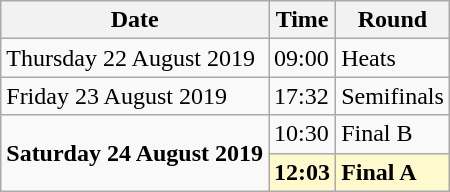<table class="wikitable">
<tr>
<th>Date</th>
<th>Time</th>
<th>Round</th>
</tr>
<tr>
<td>Thursday 22 August 2019</td>
<td>09:00</td>
<td>Heats</td>
</tr>
<tr>
<td>Friday 23 August 2019</td>
<td>17:32</td>
<td>Semifinals</td>
</tr>
<tr>
<td rowspan=2><strong>Saturday 24 August 2019</strong></td>
<td>10:30</td>
<td>Final B</td>
</tr>
<tr>
<td style=background:lemonchiffon><strong>12:03</strong></td>
<td style=background:lemonchiffon><strong>Final A</strong></td>
</tr>
</table>
